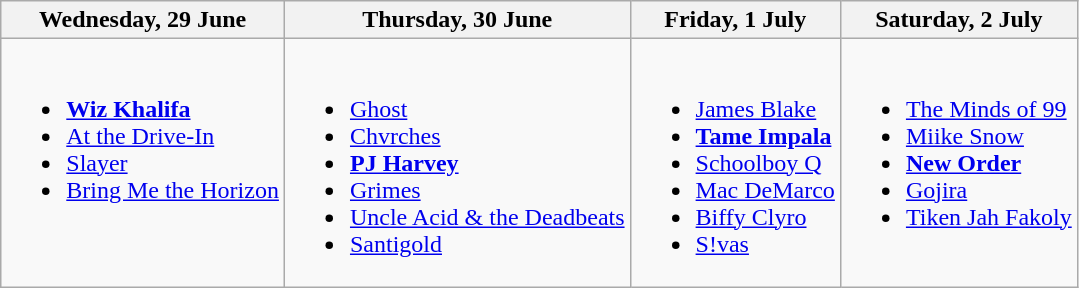<table class="wikitable">
<tr>
<th>Wednesday, 29 June</th>
<th>Thursday, 30 June</th>
<th>Friday, 1 July</th>
<th>Saturday, 2 July</th>
</tr>
<tr valign="top">
<td><br><ul><li><strong><a href='#'>Wiz Khalifa</a></strong></li><li><a href='#'>At the Drive-In</a></li><li><a href='#'>Slayer</a></li><li><a href='#'>Bring Me the Horizon</a></li></ul></td>
<td><br><ul><li><a href='#'>Ghost</a></li><li><a href='#'>Chvrches</a></li><li><strong><a href='#'>PJ Harvey</a></strong></li><li><a href='#'>Grimes</a></li><li><a href='#'>Uncle Acid & the Deadbeats</a></li><li><a href='#'>Santigold</a></li></ul></td>
<td><br><ul><li><a href='#'>James Blake</a></li><li><strong><a href='#'>Tame Impala</a></strong></li><li><a href='#'>Schoolboy Q</a></li><li><a href='#'>Mac DeMarco</a></li><li><a href='#'>Biffy Clyro</a></li><li><a href='#'>S!vas</a></li></ul></td>
<td><br><ul><li><a href='#'>The Minds of 99</a></li><li><a href='#'>Miike Snow</a></li><li><strong><a href='#'>New Order</a></strong></li><li><a href='#'>Gojira</a></li><li><a href='#'>Tiken Jah Fakoly</a></li></ul></td>
</tr>
</table>
